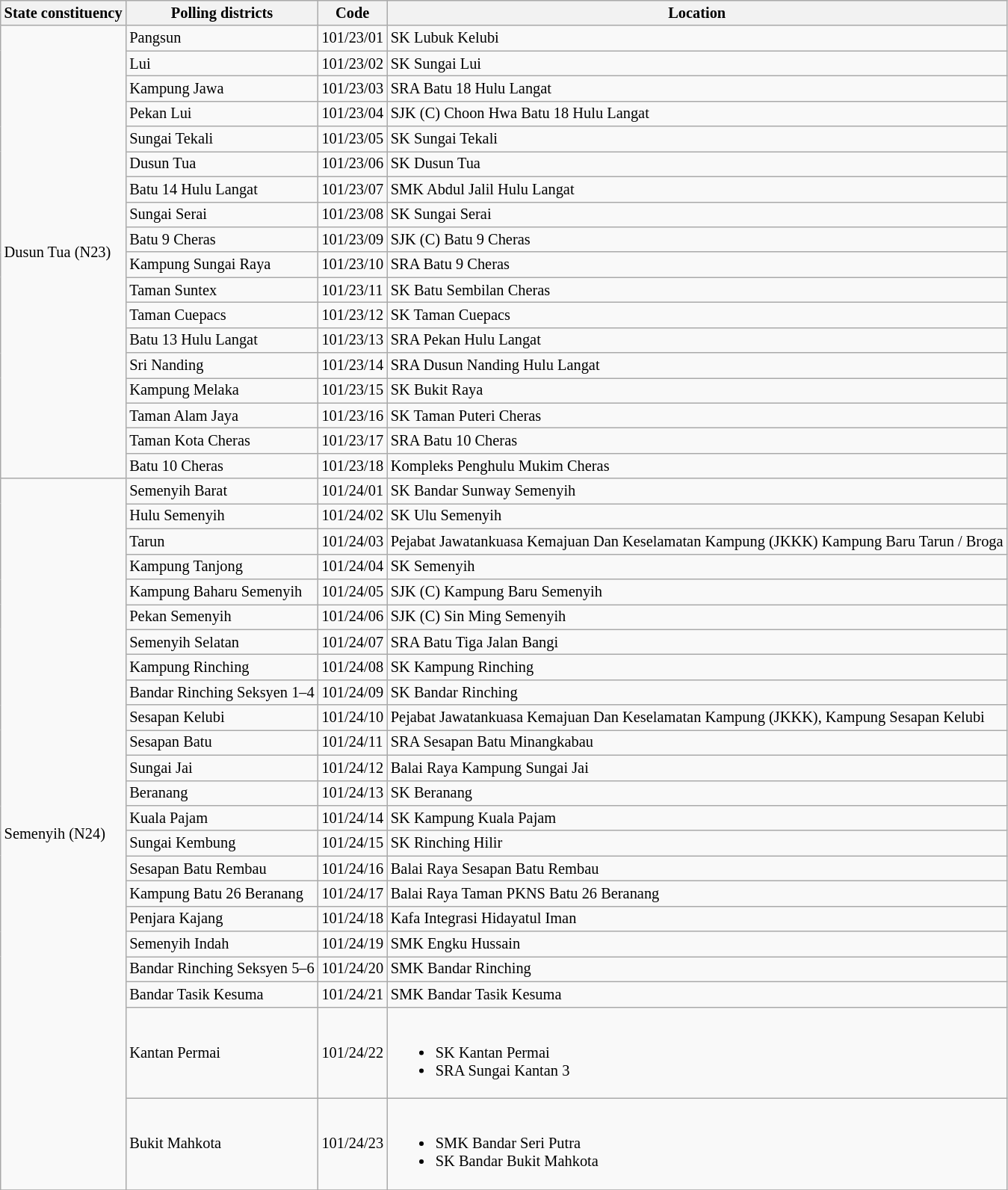<table class="wikitable sortable mw-collapsible" style="white-space:nowrap;font-size:85%">
<tr>
<th>State constituency</th>
<th>Polling districts</th>
<th>Code</th>
<th>Location</th>
</tr>
<tr>
<td rowspan="18">Dusun Tua (N23)</td>
<td>Pangsun</td>
<td>101/23/01</td>
<td>SK Lubuk Kelubi</td>
</tr>
<tr>
<td>Lui</td>
<td>101/23/02</td>
<td>SK Sungai Lui</td>
</tr>
<tr>
<td>Kampung Jawa</td>
<td>101/23/03</td>
<td>SRA Batu 18 Hulu Langat</td>
</tr>
<tr>
<td>Pekan Lui</td>
<td>101/23/04</td>
<td>SJK (C) Choon Hwa Batu 18 Hulu Langat</td>
</tr>
<tr>
<td>Sungai Tekali</td>
<td>101/23/05</td>
<td>SK Sungai Tekali</td>
</tr>
<tr>
<td>Dusun Tua</td>
<td>101/23/06</td>
<td>SK Dusun Tua</td>
</tr>
<tr>
<td>Batu 14 Hulu Langat</td>
<td>101/23/07</td>
<td>SMK Abdul Jalil Hulu Langat</td>
</tr>
<tr>
<td>Sungai Serai</td>
<td>101/23/08</td>
<td>SK Sungai Serai</td>
</tr>
<tr>
<td>Batu 9 Cheras</td>
<td>101/23/09</td>
<td>SJK (C) Batu 9 Cheras</td>
</tr>
<tr>
<td>Kampung Sungai Raya</td>
<td>101/23/10</td>
<td>SRA Batu 9 Cheras</td>
</tr>
<tr>
<td>Taman Suntex</td>
<td>101/23/11</td>
<td>SK Batu Sembilan Cheras</td>
</tr>
<tr>
<td>Taman Cuepacs</td>
<td>101/23/12</td>
<td>SK Taman Cuepacs</td>
</tr>
<tr>
<td>Batu 13 Hulu Langat</td>
<td>101/23/13</td>
<td>SRA Pekan Hulu Langat</td>
</tr>
<tr>
<td>Sri Nanding</td>
<td>101/23/14</td>
<td>SRA Dusun Nanding Hulu Langat</td>
</tr>
<tr>
<td>Kampung Melaka</td>
<td>101/23/15</td>
<td>SK Bukit Raya</td>
</tr>
<tr>
<td>Taman Alam Jaya</td>
<td>101/23/16</td>
<td>SK Taman Puteri Cheras</td>
</tr>
<tr>
<td>Taman Kota Cheras</td>
<td>101/23/17</td>
<td>SRA Batu 10 Cheras</td>
</tr>
<tr>
<td>Batu 10 Cheras</td>
<td>101/23/18</td>
<td>Kompleks Penghulu Mukim Cheras</td>
</tr>
<tr>
<td rowspan="23">Semenyih (N24)</td>
<td>Semenyih Barat</td>
<td>101/24/01</td>
<td>SK Bandar Sunway Semenyih</td>
</tr>
<tr>
<td>Hulu Semenyih</td>
<td>101/24/02</td>
<td>SK Ulu Semenyih</td>
</tr>
<tr>
<td>Tarun</td>
<td>101/24/03</td>
<td>Pejabat Jawatankuasa Kemajuan Dan Keselamatan Kampung (JKKK) Kampung Baru Tarun / Broga</td>
</tr>
<tr>
<td>Kampung Tanjong</td>
<td>101/24/04</td>
<td>SK Semenyih</td>
</tr>
<tr>
<td>Kampung Baharu Semenyih</td>
<td>101/24/05</td>
<td>SJK (C) Kampung Baru Semenyih</td>
</tr>
<tr>
<td>Pekan Semenyih</td>
<td>101/24/06</td>
<td>SJK (C) Sin Ming Semenyih</td>
</tr>
<tr>
<td>Semenyih Selatan</td>
<td>101/24/07</td>
<td>SRA Batu Tiga Jalan Bangi</td>
</tr>
<tr>
<td>Kampung Rinching</td>
<td>101/24/08</td>
<td>SK Kampung Rinching</td>
</tr>
<tr>
<td>Bandar Rinching Seksyen 1–4</td>
<td>101/24/09</td>
<td>SK Bandar Rinching</td>
</tr>
<tr>
<td>Sesapan Kelubi</td>
<td>101/24/10</td>
<td>Pejabat Jawatankuasa Kemajuan Dan Keselamatan Kampung (JKKK), Kampung Sesapan Kelubi</td>
</tr>
<tr>
<td>Sesapan Batu</td>
<td>101/24/11</td>
<td>SRA Sesapan Batu Minangkabau</td>
</tr>
<tr>
<td>Sungai Jai</td>
<td>101/24/12</td>
<td>Balai Raya Kampung Sungai Jai</td>
</tr>
<tr>
<td>Beranang</td>
<td>101/24/13</td>
<td>SK Beranang</td>
</tr>
<tr>
<td>Kuala Pajam</td>
<td>101/24/14</td>
<td>SK Kampung Kuala Pajam</td>
</tr>
<tr>
<td>Sungai Kembung</td>
<td>101/24/15</td>
<td>SK Rinching Hilir</td>
</tr>
<tr>
<td>Sesapan Batu Rembau</td>
<td>101/24/16</td>
<td>Balai Raya Sesapan Batu Rembau</td>
</tr>
<tr>
<td>Kampung Batu 26 Beranang</td>
<td>101/24/17</td>
<td>Balai Raya Taman PKNS Batu 26 Beranang</td>
</tr>
<tr>
<td>Penjara Kajang</td>
<td>101/24/18</td>
<td>Kafa Integrasi Hidayatul Iman</td>
</tr>
<tr>
<td>Semenyih Indah</td>
<td>101/24/19</td>
<td>SMK Engku Hussain</td>
</tr>
<tr>
<td>Bandar Rinching Seksyen 5–6</td>
<td>101/24/20</td>
<td>SMK Bandar Rinching</td>
</tr>
<tr>
<td>Bandar Tasik Kesuma</td>
<td>101/24/21</td>
<td>SMK Bandar Tasik Kesuma</td>
</tr>
<tr>
<td>Kantan Permai</td>
<td>101/24/22</td>
<td><br><ul><li>SK Kantan Permai</li><li>SRA Sungai Kantan 3</li></ul></td>
</tr>
<tr>
<td>Bukit Mahkota</td>
<td>101/24/23</td>
<td><br><ul><li>SMK Bandar Seri Putra</li><li>SK Bandar Bukit Mahkota</li></ul></td>
</tr>
<tr>
</tr>
</table>
